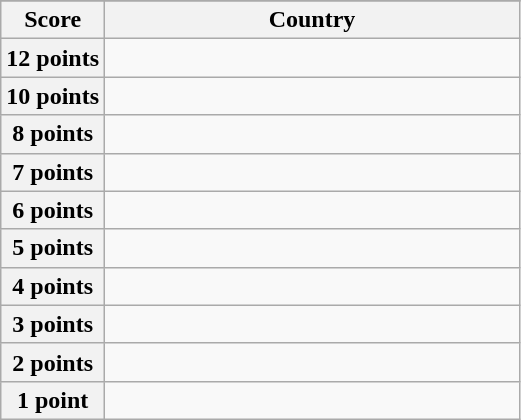<table class="wikitable">
<tr>
</tr>
<tr>
<th scope="col" width="20%">Score</th>
<th scope="col">Country</th>
</tr>
<tr>
<th scope="row">12 points</th>
<td></td>
</tr>
<tr>
<th scope="row">10 points</th>
<td></td>
</tr>
<tr>
<th scope="row">8 points</th>
<td></td>
</tr>
<tr>
<th scope="row">7 points</th>
<td></td>
</tr>
<tr>
<th scope="row">6 points</th>
<td></td>
</tr>
<tr>
<th scope="row">5 points</th>
<td></td>
</tr>
<tr>
<th scope="row">4 points</th>
<td></td>
</tr>
<tr>
<th scope="row">3 points</th>
<td></td>
</tr>
<tr>
<th scope="row">2 points</th>
<td></td>
</tr>
<tr>
<th scope="row">1 point</th>
<td></td>
</tr>
</table>
